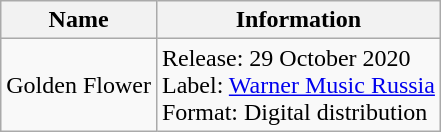<table class="wikitable">
<tr>
<th>Name</th>
<th>Information</th>
</tr>
<tr>
<td>Golden Flower</td>
<td>Release: 29 October 2020<br>Label: <a href='#'>Warner Music Russia</a><br>Format: Digital distribution</td>
</tr>
</table>
